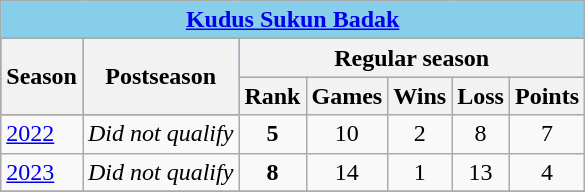<table class="wikitable">
<tr>
<th colspan="7" style="background:skyblue;"><a href='#'><span>Kudus Sukun Badak</span></a></th>
</tr>
<tr>
</tr>
<tr bgcolor="#7070ff">
<th rowspan="2">Season</th>
<th rowspan="2">Postseason</th>
<th colspan="5">Regular season</th>
</tr>
<tr>
<th>Rank</th>
<th>Games</th>
<th>Wins</th>
<th>Loss</th>
<th>Points</th>
</tr>
<tr>
<td><a href='#'>2022</a></td>
<td align="center"><em>Did not qualify</em></td>
<td align="center"><strong>5</strong></td>
<td align="center">10</td>
<td align="center">2</td>
<td align="center">8</td>
<td align="center">7</td>
</tr>
<tr>
<td><a href='#'>2023</a></td>
<td align="center"><em>Did not qualify</em></td>
<td align="center"><strong>8</strong></td>
<td align="center">14</td>
<td align="center">1</td>
<td align="center">13</td>
<td align="center">4</td>
</tr>
<tr>
</tr>
</table>
